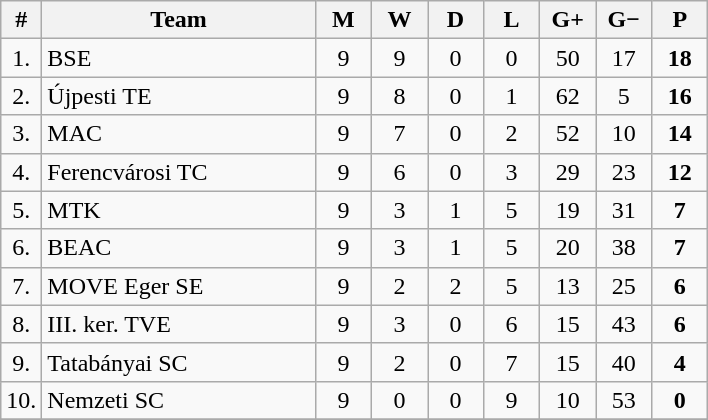<table class="wikitable" style="text-align: center;">
<tr>
<th width="15">#</th>
<th width="175">Team</th>
<th width="30">M</th>
<th width="30">W</th>
<th width="30">D</th>
<th width="30">L</th>
<th width="30">G+</th>
<th width="30">G−</th>
<th width="30">P</th>
</tr>
<tr>
<td>1.</td>
<td align="left">BSE</td>
<td>9</td>
<td>9</td>
<td>0</td>
<td>0</td>
<td>50</td>
<td>17</td>
<td><strong>18</strong></td>
</tr>
<tr>
<td>2.</td>
<td align="left">Újpesti TE</td>
<td>9</td>
<td>8</td>
<td>0</td>
<td>1</td>
<td>62</td>
<td>5</td>
<td><strong>16</strong></td>
</tr>
<tr>
<td>3.</td>
<td align="left">MAC</td>
<td>9</td>
<td>7</td>
<td>0</td>
<td>2</td>
<td>52</td>
<td>10</td>
<td><strong>14</strong></td>
</tr>
<tr>
<td>4.</td>
<td align="left">Ferencvárosi TC</td>
<td>9</td>
<td>6</td>
<td>0</td>
<td>3</td>
<td>29</td>
<td>23</td>
<td><strong>12</strong></td>
</tr>
<tr>
<td>5.</td>
<td align="left">MTK</td>
<td>9</td>
<td>3</td>
<td>1</td>
<td>5</td>
<td>19</td>
<td>31</td>
<td><strong>7</strong></td>
</tr>
<tr>
<td>6.</td>
<td align="left">BEAC</td>
<td>9</td>
<td>3</td>
<td>1</td>
<td>5</td>
<td>20</td>
<td>38</td>
<td><strong>7</strong></td>
</tr>
<tr>
<td>7.</td>
<td align="left">MOVE Eger SE</td>
<td>9</td>
<td>2</td>
<td>2</td>
<td>5</td>
<td>13</td>
<td>25</td>
<td><strong>6</strong></td>
</tr>
<tr>
<td>8.</td>
<td align="left">III. ker. TVE</td>
<td>9</td>
<td>3</td>
<td>0</td>
<td>6</td>
<td>15</td>
<td>43</td>
<td><strong>6</strong></td>
</tr>
<tr>
<td>9.</td>
<td align="left">Tatabányai SC</td>
<td>9</td>
<td>2</td>
<td>0</td>
<td>7</td>
<td>15</td>
<td>40</td>
<td><strong>4</strong></td>
</tr>
<tr>
<td>10.</td>
<td align="left">Nemzeti SC</td>
<td>9</td>
<td>0</td>
<td>0</td>
<td>9</td>
<td>10</td>
<td>53</td>
<td><strong>0</strong></td>
</tr>
<tr>
</tr>
</table>
